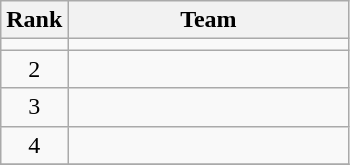<table class=wikitable style="text-align:center;">
<tr>
<th>Rank</th>
<th width=180>Team</th>
</tr>
<tr>
<td></td>
<td align=left></td>
</tr>
<tr>
<td>2</td>
<td align=left></td>
</tr>
<tr>
<td>3</td>
<td align=left></td>
</tr>
<tr>
<td>4</td>
<td align=left></td>
</tr>
<tr>
</tr>
</table>
